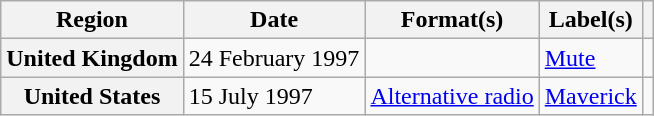<table class="wikitable plainrowheaders">
<tr>
<th scope="col">Region</th>
<th scope="col">Date</th>
<th scope="col">Format(s)</th>
<th scope="col">Label(s)</th>
<th scope="col"></th>
</tr>
<tr>
<th scope="row">United Kingdom</th>
<td>24 February 1997</td>
<td></td>
<td><a href='#'>Mute</a></td>
<td></td>
</tr>
<tr>
<th scope="row">United States</th>
<td>15 July 1997</td>
<td><a href='#'>Alternative radio</a></td>
<td><a href='#'>Maverick</a></td>
<td></td>
</tr>
</table>
